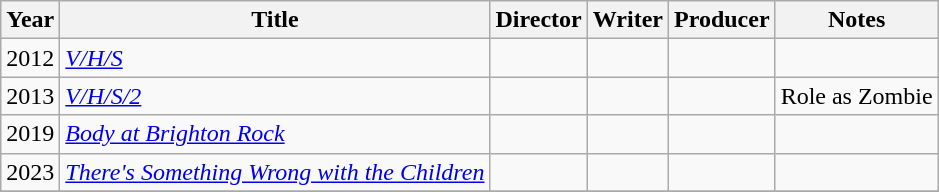<table class="wikitable">
<tr>
<th>Year</th>
<th>Title</th>
<th>Director</th>
<th>Writer</th>
<th>Producer</th>
<th>Notes</th>
</tr>
<tr>
<td>2012</td>
<td><em><a href='#'>V/H/S</a></em></td>
<td></td>
<td></td>
<td></td>
<td></td>
</tr>
<tr>
<td>2013</td>
<td><em><a href='#'>V/H/S/2</a></em></td>
<td></td>
<td></td>
<td></td>
<td>Role as Zombie</td>
</tr>
<tr>
<td>2019</td>
<td><em><a href='#'>Body at Brighton Rock</a></em></td>
<td></td>
<td></td>
<td></td>
<td></td>
</tr>
<tr>
<td>2023</td>
<td><em><a href='#'>There's Something Wrong with the Children</a></em></td>
<td></td>
<td></td>
<td></td>
<td></td>
</tr>
<tr>
</tr>
</table>
